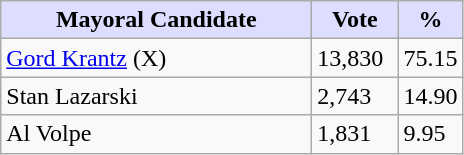<table class="wikitable">
<tr>
<th style="background:#ddf; width:200px;">Mayoral Candidate </th>
<th style="background:#ddf; width:50px;">Vote</th>
<th style="background:#ddf; width:30px;">%</th>
</tr>
<tr>
<td><a href='#'>Gord Krantz</a> (X)</td>
<td>13,830</td>
<td>75.15</td>
</tr>
<tr>
<td>Stan Lazarski</td>
<td>2,743</td>
<td>14.90</td>
</tr>
<tr>
<td>Al Volpe</td>
<td>1,831</td>
<td>9.95</td>
</tr>
</table>
